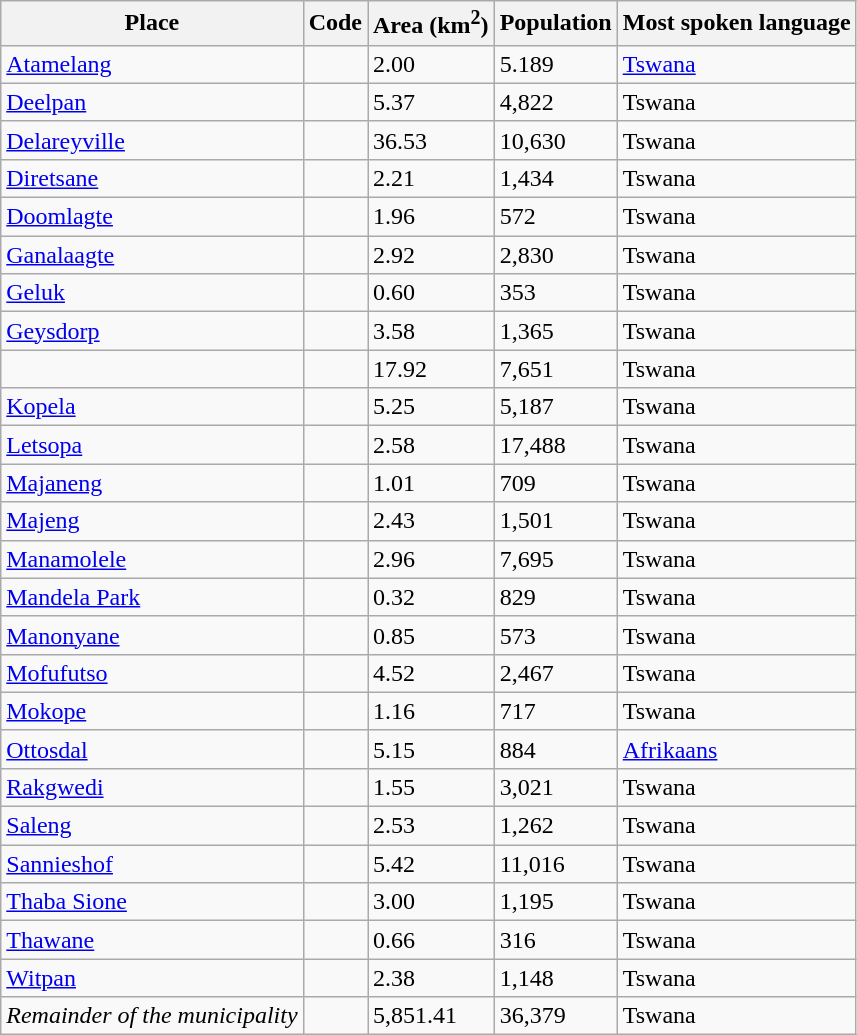<table class="wikitable sortable">
<tr>
<th>Place</th>
<th>Code</th>
<th>Area (km<sup>2</sup>)</th>
<th>Population</th>
<th>Most spoken language</th>
</tr>
<tr>
<td><a href='#'>Atamelang</a></td>
<td></td>
<td>2.00</td>
<td>5.189</td>
<td><a href='#'>Tswana</a></td>
</tr>
<tr>
<td><a href='#'>Deelpan</a></td>
<td></td>
<td>5.37</td>
<td>4,822</td>
<td>Tswana</td>
</tr>
<tr>
<td><a href='#'>Delareyville</a></td>
<td></td>
<td>36.53</td>
<td>10,630</td>
<td>Tswana</td>
</tr>
<tr>
<td><a href='#'>Diretsane</a></td>
<td></td>
<td>2.21</td>
<td>1,434</td>
<td>Tswana</td>
</tr>
<tr>
<td><a href='#'>Doomlagte</a></td>
<td></td>
<td>1.96</td>
<td>572</td>
<td>Tswana</td>
</tr>
<tr>
<td><a href='#'>Ganalaagte</a></td>
<td></td>
<td>2.92</td>
<td>2,830</td>
<td>Tswana</td>
</tr>
<tr>
<td><a href='#'>Geluk</a></td>
<td></td>
<td>0.60</td>
<td>353</td>
<td>Tswana</td>
</tr>
<tr>
<td><a href='#'>Geysdorp</a></td>
<td></td>
<td>3.58</td>
<td>1,365</td>
<td>Tswana</td>
</tr>
<tr>
<td></td>
<td></td>
<td>17.92</td>
<td>7,651</td>
<td>Tswana</td>
</tr>
<tr>
<td><a href='#'>Kopela</a></td>
<td></td>
<td>5.25</td>
<td>5,187</td>
<td>Tswana</td>
</tr>
<tr>
<td><a href='#'>Letsopa</a></td>
<td></td>
<td>2.58</td>
<td>17,488</td>
<td>Tswana</td>
</tr>
<tr>
<td><a href='#'>Majaneng</a></td>
<td></td>
<td>1.01</td>
<td>709</td>
<td>Tswana</td>
</tr>
<tr>
<td><a href='#'>Majeng</a></td>
<td></td>
<td>2.43</td>
<td>1,501</td>
<td>Tswana</td>
</tr>
<tr>
<td><a href='#'>Manamolele</a></td>
<td></td>
<td>2.96</td>
<td>7,695</td>
<td>Tswana</td>
</tr>
<tr>
<td><a href='#'>Mandela Park</a></td>
<td></td>
<td>0.32</td>
<td>829</td>
<td>Tswana</td>
</tr>
<tr>
<td><a href='#'>Manonyane</a></td>
<td></td>
<td>0.85</td>
<td>573</td>
<td>Tswana</td>
</tr>
<tr>
<td><a href='#'>Mofufutso</a></td>
<td></td>
<td>4.52</td>
<td>2,467</td>
<td>Tswana</td>
</tr>
<tr>
<td><a href='#'>Mokope</a></td>
<td></td>
<td>1.16</td>
<td>717</td>
<td>Tswana</td>
</tr>
<tr>
<td><a href='#'>Ottosdal</a></td>
<td></td>
<td>5.15</td>
<td>884</td>
<td><a href='#'>Afrikaans</a></td>
</tr>
<tr>
<td><a href='#'>Rakgwedi</a></td>
<td></td>
<td>1.55</td>
<td>3,021</td>
<td>Tswana</td>
</tr>
<tr>
<td><a href='#'>Saleng</a></td>
<td></td>
<td>2.53</td>
<td>1,262</td>
<td>Tswana</td>
</tr>
<tr>
<td><a href='#'>Sannieshof</a></td>
<td></td>
<td>5.42</td>
<td>11,016</td>
<td>Tswana</td>
</tr>
<tr>
<td><a href='#'>Thaba Sione</a></td>
<td></td>
<td>3.00</td>
<td>1,195</td>
<td>Tswana</td>
</tr>
<tr>
<td><a href='#'>Thawane</a></td>
<td></td>
<td>0.66</td>
<td>316</td>
<td>Tswana</td>
</tr>
<tr>
<td><a href='#'>Witpan</a></td>
<td></td>
<td>2.38</td>
<td>1,148</td>
<td>Tswana</td>
</tr>
<tr>
<td><em>Remainder of the municipality</em></td>
<td></td>
<td>5,851.41</td>
<td>36,379</td>
<td>Tswana</td>
</tr>
</table>
